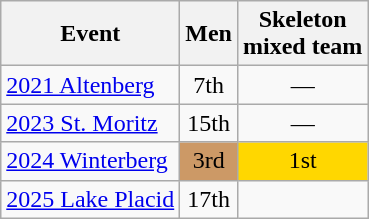<table class="wikitable" style="text-align:center">
<tr>
<th>Event</th>
<th>Men</th>
<th>Skeleton<br>mixed team</th>
</tr>
<tr>
<td style="text-align:left"> <a href='#'>2021 Altenberg</a></td>
<td>7th</td>
<td>—</td>
</tr>
<tr>
<td style="text-align:left"> <a href='#'>2023 St. Moritz</a></td>
<td>15th</td>
<td>—</td>
</tr>
<tr>
<td style="text-align:left"> <a href='#'>2024 Winterberg</a></td>
<td style="background:#CC9966">3rd</td>
<td style="background:gold">1st</td>
</tr>
<tr>
<td style="text-align:left"> <a href='#'>2025 Lake Placid</a></td>
<td>17th</td>
<td></td>
</tr>
</table>
